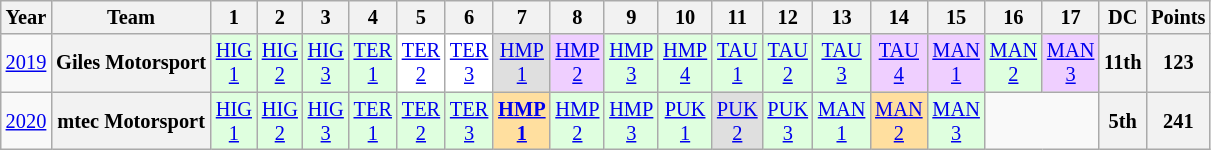<table class="wikitable" style="text-align:center; font-size:85%">
<tr>
<th>Year</th>
<th>Team</th>
<th>1</th>
<th>2</th>
<th>3</th>
<th>4</th>
<th>5</th>
<th>6</th>
<th>7</th>
<th>8</th>
<th>9</th>
<th>10</th>
<th>11</th>
<th>12</th>
<th>13</th>
<th>14</th>
<th>15</th>
<th>16</th>
<th>17</th>
<th>DC</th>
<th>Points</th>
</tr>
<tr>
<td><a href='#'>2019</a></td>
<th nowrap>Giles Motorsport</th>
<td style="background:#DFFFDF;"><a href='#'>HIG<br>1</a><br></td>
<td style="background:#DFFFDF;"><a href='#'>HIG<br>2</a><br></td>
<td style="background:#DFFFDF;"><a href='#'>HIG<br>3</a><br></td>
<td style="background:#DFFFDF;"><a href='#'>TER<br>1</a><br></td>
<td style="background:#FFFFFF;"><a href='#'>TER<br>2</a><br></td>
<td style="background:#FFFFFF;"><a href='#'>TER<br>3</a><br></td>
<td style="background:#DFDFDF;"><a href='#'>HMP<br>1</a><br></td>
<td style="background:#EFCFFF;"><a href='#'>HMP<br>2</a><br></td>
<td style="background:#DFFFDF;"><a href='#'>HMP<br>3</a><br></td>
<td style="background:#DFFFDF;"><a href='#'>HMP<br>4</a><br></td>
<td style="background:#DFFFDF;"><a href='#'>TAU<br>1</a><br></td>
<td style="background:#DFFFDF;"><a href='#'>TAU<br>2</a><br></td>
<td style="background:#DFFFDF;"><a href='#'>TAU<br>3</a><br></td>
<td style="background:#EFCFFF;"><a href='#'>TAU<br>4</a><br></td>
<td style="background:#EFCFFF;"><a href='#'>MAN<br>1</a><br></td>
<td style="background:#DFFFDF;"><a href='#'>MAN<br>2</a><br></td>
<td style="background:#EFCFFF;"><a href='#'>MAN<br>3</a><br></td>
<th>11th</th>
<th>123</th>
</tr>
<tr>
<td><a href='#'>2020</a></td>
<th nowrap>mtec Motorsport</th>
<td style="background:#DFFFDF;"><a href='#'>HIG<br>1</a><br></td>
<td style="background:#DFFFDF;"><a href='#'>HIG<br>2</a><br></td>
<td style="background:#DFFFDF;"><a href='#'>HIG<br>3</a><br></td>
<td style="background:#DFFFDF;"><a href='#'>TER<br>1</a><br></td>
<td style="background:#DFFFDF;"><a href='#'>TER<br>2</a><br></td>
<td style="background:#DFFFDF;"><a href='#'>TER<br>3</a><br></td>
<td style="background:#FFDF9F;"><strong><a href='#'>HMP<br>1</a></strong><br></td>
<td style="background:#DFFFDF;"><a href='#'>HMP<br>2</a><br></td>
<td style="background:#DFFFDF;"><a href='#'>HMP<br>3</a><br></td>
<td style="background:#DFFFDF;"><a href='#'>PUK<br>1</a><br></td>
<td style="background:#DFDFDF;"><a href='#'>PUK<br>2</a><br></td>
<td style="background:#DFFFDF;"><a href='#'>PUK<br>3</a><br></td>
<td style="background:#DFFFDF;"><a href='#'>MAN<br>1</a><br></td>
<td style="background:#FFDF9F;"><a href='#'>MAN<br>2</a><br></td>
<td style="background:#DFFFDF;"><a href='#'>MAN<br>3</a><br></td>
<td colspan=2></td>
<th>5th</th>
<th>241</th>
</tr>
</table>
